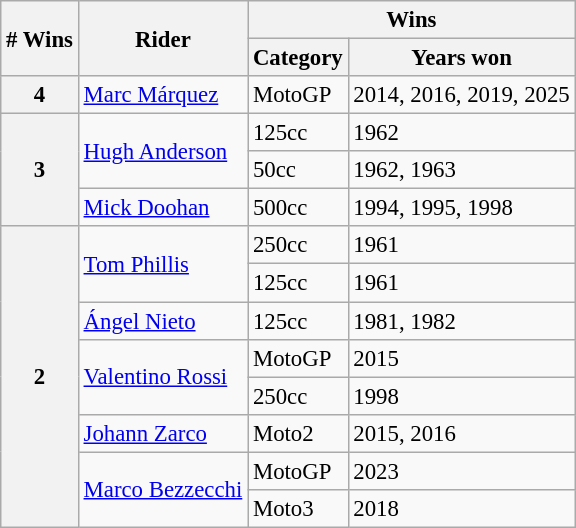<table class="wikitable" style="font-size: 95%;">
<tr>
<th rowspan=2># Wins</th>
<th rowspan=2>Rider</th>
<th colspan=2>Wins</th>
</tr>
<tr>
<th>Category</th>
<th>Years won</th>
</tr>
<tr>
<th>4</th>
<td> <a href='#'>Marc Márquez</a></td>
<td>MotoGP</td>
<td>2014, 2016, 2019, 2025</td>
</tr>
<tr>
<th rowspan=3>3</th>
<td rowspan=2> <a href='#'>Hugh Anderson</a></td>
<td>125cc</td>
<td>1962</td>
</tr>
<tr>
<td>50cc</td>
<td>1962, 1963</td>
</tr>
<tr>
<td> <a href='#'>Mick Doohan</a></td>
<td>500cc</td>
<td>1994, 1995, 1998</td>
</tr>
<tr>
<th rowspan=8>2</th>
<td rowspan=2> <a href='#'>Tom Phillis</a></td>
<td>250cc</td>
<td>1961</td>
</tr>
<tr>
<td>125cc</td>
<td>1961</td>
</tr>
<tr>
<td> <a href='#'>Ángel Nieto</a></td>
<td>125cc</td>
<td>1981, 1982</td>
</tr>
<tr>
<td rowspan=2> <a href='#'>Valentino Rossi</a></td>
<td>MotoGP</td>
<td>2015</td>
</tr>
<tr>
<td>250cc</td>
<td>1998</td>
</tr>
<tr>
<td> <a href='#'>Johann Zarco</a></td>
<td>Moto2</td>
<td>2015, 2016</td>
</tr>
<tr>
<td rowspan=2> <a href='#'>Marco Bezzecchi</a></td>
<td>MotoGP</td>
<td>2023</td>
</tr>
<tr>
<td>Moto3</td>
<td>2018</td>
</tr>
</table>
